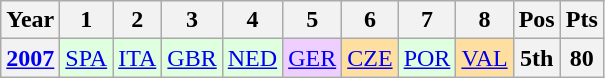<table class="wikitable" style="text-align:center">
<tr>
<th>Year</th>
<th>1</th>
<th>2</th>
<th>3</th>
<th>4</th>
<th>5</th>
<th>6</th>
<th>7</th>
<th>8</th>
<th>Pos</th>
<th>Pts</th>
</tr>
<tr>
<th><a href='#'>2007</a></th>
<td style="background:#dfffdf;"><a href='#'>SPA</a><br></td>
<td style="background:#dfffdf;"><a href='#'>ITA</a><br></td>
<td style="background:#dfffdf;"><a href='#'>GBR</a><br></td>
<td style="background:#dfffdf;"><a href='#'>NED</a><br></td>
<td style="background:#efcfff;"><a href='#'>GER</a><br></td>
<td style="background:#ffdf9f;"><a href='#'>CZE</a><br></td>
<td style="background:#dfffdf;"><a href='#'>POR</a><br></td>
<td style="background:#ffdf9f;"><a href='#'>VAL</a><br></td>
<th style="background:#;">5th</th>
<th style="background:#;">80</th>
</tr>
</table>
